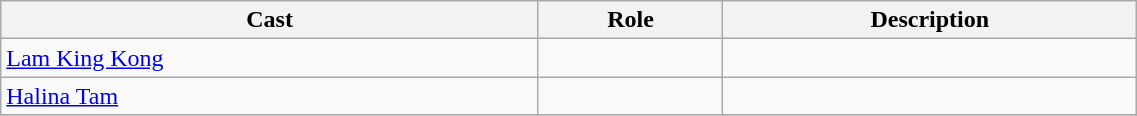<table class="wikitable" width="60%">
<tr>
<th>Cast</th>
<th>Role</th>
<th>Description</th>
</tr>
<tr>
<td><a href='#'>Lam King Kong</a></td>
<td></td>
<td></td>
</tr>
<tr>
<td><a href='#'>Halina Tam</a></td>
<td></td>
<td></td>
</tr>
<tr>
</tr>
</table>
